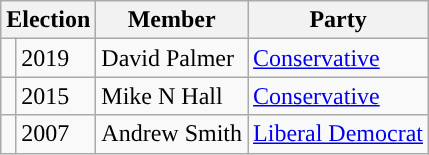<table class="wikitable">
<tr>
<th colspan="2">Election</th>
<th>Member</th>
<th>Party</th>
</tr>
<tr>
<td style="background-color: "></td>
<td>2019</td>
<td>David Palmer</td>
<td><a href='#'>Conservative</a></td>
</tr>
<tr>
<td style="background-color: "></td>
<td>2015</td>
<td>Mike N Hall</td>
<td><a href='#'>Conservative</a></td>
</tr>
<tr>
<td style="background-color: "></td>
<td>2007</td>
<td>Andrew Smith</td>
<td><a href='#'>Liberal Democrat</a></td>
</tr>
</table>
